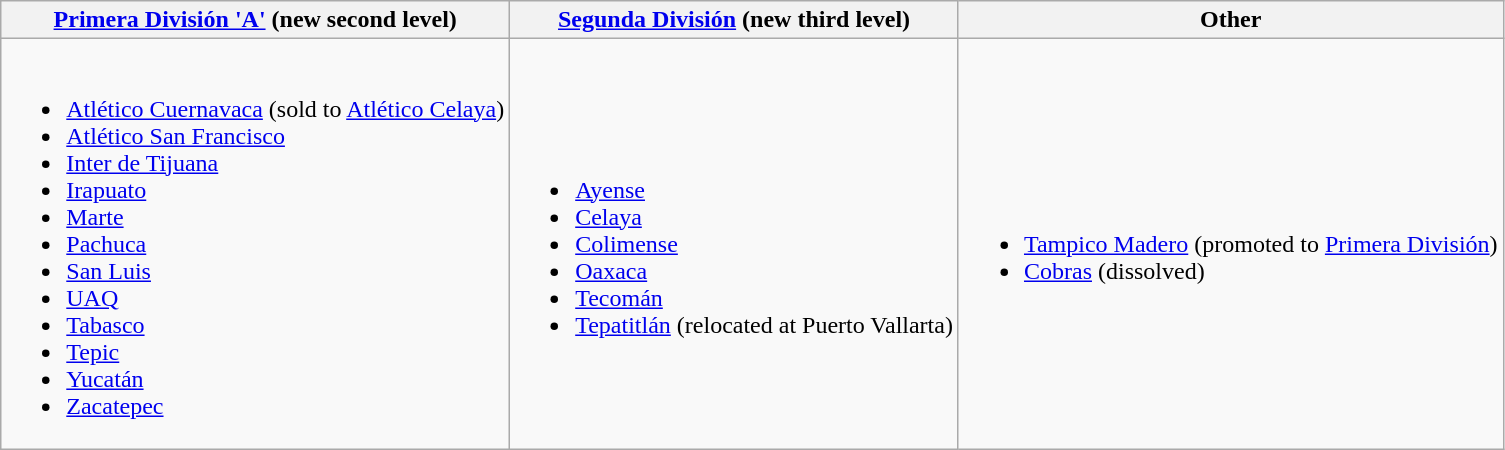<table class="wikitable">
<tr>
<th><a href='#'>Primera División 'A'</a> (new second level)</th>
<th><a href='#'>Segunda División</a> (new third level)</th>
<th>Other</th>
</tr>
<tr>
<td><br><ul><li><a href='#'>Atlético Cuernavaca</a> (sold to <a href='#'>Atlético Celaya</a>)</li><li><a href='#'>Atlético San Francisco</a></li><li><a href='#'>Inter de Tijuana</a></li><li><a href='#'>Irapuato</a></li><li><a href='#'>Marte</a></li><li><a href='#'>Pachuca</a></li><li><a href='#'>San Luis</a></li><li><a href='#'>UAQ</a></li><li><a href='#'>Tabasco</a></li><li><a href='#'>Tepic</a></li><li><a href='#'>Yucatán</a></li><li><a href='#'>Zacatepec</a></li></ul></td>
<td><br><ul><li><a href='#'>Ayense</a></li><li><a href='#'>Celaya</a></li><li><a href='#'>Colimense</a></li><li><a href='#'>Oaxaca</a></li><li><a href='#'>Tecomán</a></li><li><a href='#'>Tepatitlán</a> (relocated at Puerto Vallarta)</li></ul></td>
<td><br><ul><li><a href='#'>Tampico Madero</a> (promoted to <a href='#'>Primera División</a>)</li><li><a href='#'>Cobras</a> (dissolved)</li></ul></td>
</tr>
</table>
